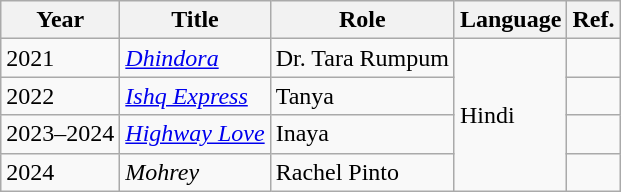<table class="wikitable sortable">
<tr>
<th>Year</th>
<th>Title</th>
<th>Role</th>
<th>Language</th>
<th>Ref.</th>
</tr>
<tr>
<td>2021</td>
<td><em><a href='#'>Dhindora</a></em></td>
<td>Dr. Tara Rumpum</td>
<td rowspan="4">Hindi</td>
<td></td>
</tr>
<tr>
<td>2022</td>
<td><em><a href='#'>Ishq Express</a></em></td>
<td>Tanya</td>
<td></td>
</tr>
<tr>
<td>2023–2024</td>
<td><em><a href='#'>Highway Love</a></em></td>
<td>Inaya</td>
<td></td>
</tr>
<tr>
<td>2024</td>
<td><em>Mohrey</em></td>
<td>Rachel Pinto</td>
<td></td>
</tr>
</table>
